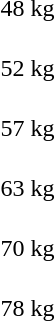<table>
<tr>
<td rowspan=2><br>48 kg</td>
<td rowspan=2></td>
<td rowspan=2></td>
<td></td>
</tr>
<tr>
<td></td>
</tr>
<tr>
<td rowspan=2><br>52 kg</td>
<td rowspan=2></td>
<td rowspan=2></td>
<td></td>
</tr>
<tr>
<td></td>
</tr>
<tr>
<td rowspan=2><br>57 kg</td>
<td rowspan=2></td>
<td rowspan=2></td>
<td></td>
</tr>
<tr>
<td></td>
</tr>
<tr>
<td rowspan=2><br>63 kg</td>
<td rowspan=2></td>
<td rowspan=2></td>
<td></td>
</tr>
<tr>
<td></td>
</tr>
<tr>
<td rowspan=2><br>70 kg</td>
<td rowspan=2></td>
<td rowspan=2></td>
<td></td>
</tr>
<tr>
<td></td>
</tr>
<tr>
<td rowspan=2><br>78 kg</td>
<td rowspan=2></td>
<td rowspan=2></td>
<td></td>
</tr>
<tr>
<td></td>
</tr>
</table>
